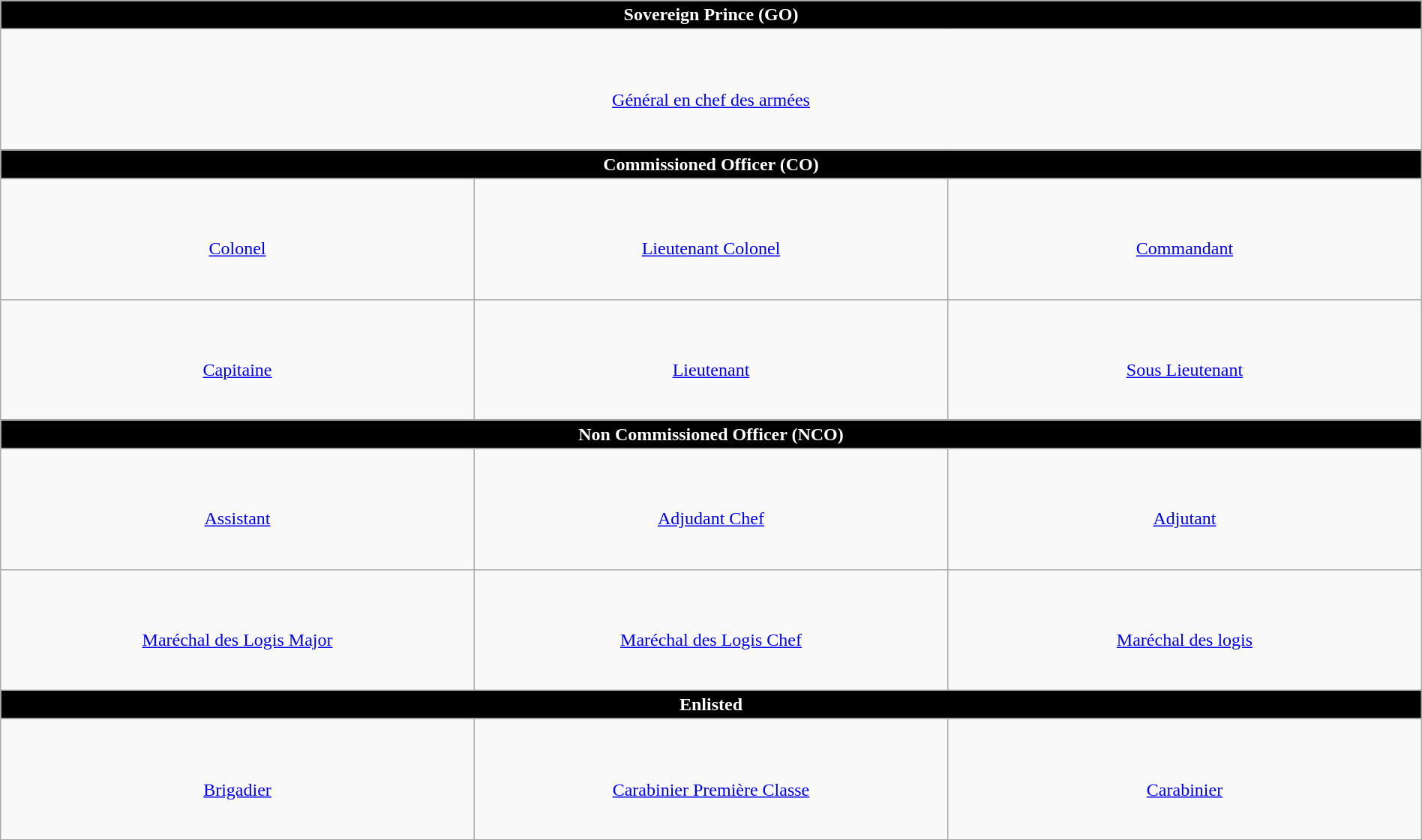<table class='wikitable' style="clear:both; margin-top:1em; text-align:center; border: 1px grey solid; width:100%">
<tr>
<td colspan="6" align="center" bgcolor=#000000 border=0 style="color: white"><strong>Sovereign Prince (GO)</strong></td>
</tr>
<tr>
<td colspan="6"  align="center" height="100px"><br><a href='#'>Général en chef des armées</a></td>
</tr>
<tr>
<td colspan="6" align="center" bgcolor=#000000 border=0 style="color: white"><strong>Commissioned Officer (CO)</strong></td>
</tr>
<tr>
<td colspan="2" width="33%" align="center" height="100px"><br><a href='#'>Colonel</a></td>
<td colspan="2" width="33%" align="center"><br><a href='#'>Lieutenant Colonel</a></td>
<td colspan="2" width="33%" align="center"><br><a href='#'>Commandant</a></td>
</tr>
<tr>
<td colspan="2" width="33%" align="center" height="100px"><br><a href='#'>Capitaine</a></td>
<td colspan="2" width="33%" align="center"><br><a href='#'>Lieutenant</a></td>
<td colspan="2" width="33%" align="center"><br><a href='#'>Sous Lieutenant</a></td>
</tr>
<tr>
<td colspan="6" align="center" bgcolor=#000000 border=0 style="color: white"><strong>Non Commissioned Officer (NCO)</strong></td>
</tr>
<tr>
<td colspan="2" width="33%" align="center" height="100px"><br><a href='#'>Assistant</a></td>
<td colspan="2" width="33%" align="center"><br><a href='#'>Adjudant Chef</a></td>
<td colspan="2" width="33%" align="center"><br><a href='#'>Adjutant</a></td>
</tr>
<tr>
<td colspan="2" width="33%" align="center" height="100px"><br><a href='#'>Maréchal des Logis Major</a></td>
<td colspan="2" width="33%" align="center"><br><a href='#'>Maréchal des Logis Chef</a></td>
<td colspan="2" width="33%" align="center"><br><a href='#'>Maréchal des logis</a></td>
</tr>
<tr>
<td colspan="6" align="center" bgcolor=#000000 border=0 style="color: white"><strong>Enlisted</strong></td>
</tr>
<tr>
<td colspan="2" width="33%" align="center" height="100px"><br><a href='#'>Brigadier</a></td>
<td colspan="2" width="33%" align="center"><br><a href='#'>Carabinier Première Classe</a></td>
<td colspan="2" width="33%" align="center"><br><a href='#'>Carabinier</a></td>
</tr>
</table>
